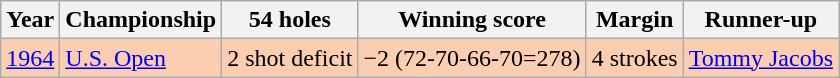<table class="wikitable">
<tr>
<th>Year</th>
<th>Championship</th>
<th>54 holes</th>
<th>Winning score</th>
<th>Margin</th>
<th>Runner-up</th>
</tr>
<tr style="background:#FBCEB1;">
<td><a href='#'>1964</a></td>
<td><a href='#'>U.S. Open</a></td>
<td>2 shot deficit</td>
<td>−2 (72-70-66-70=278)</td>
<td>4 strokes</td>
<td> <a href='#'>Tommy Jacobs</a></td>
</tr>
</table>
